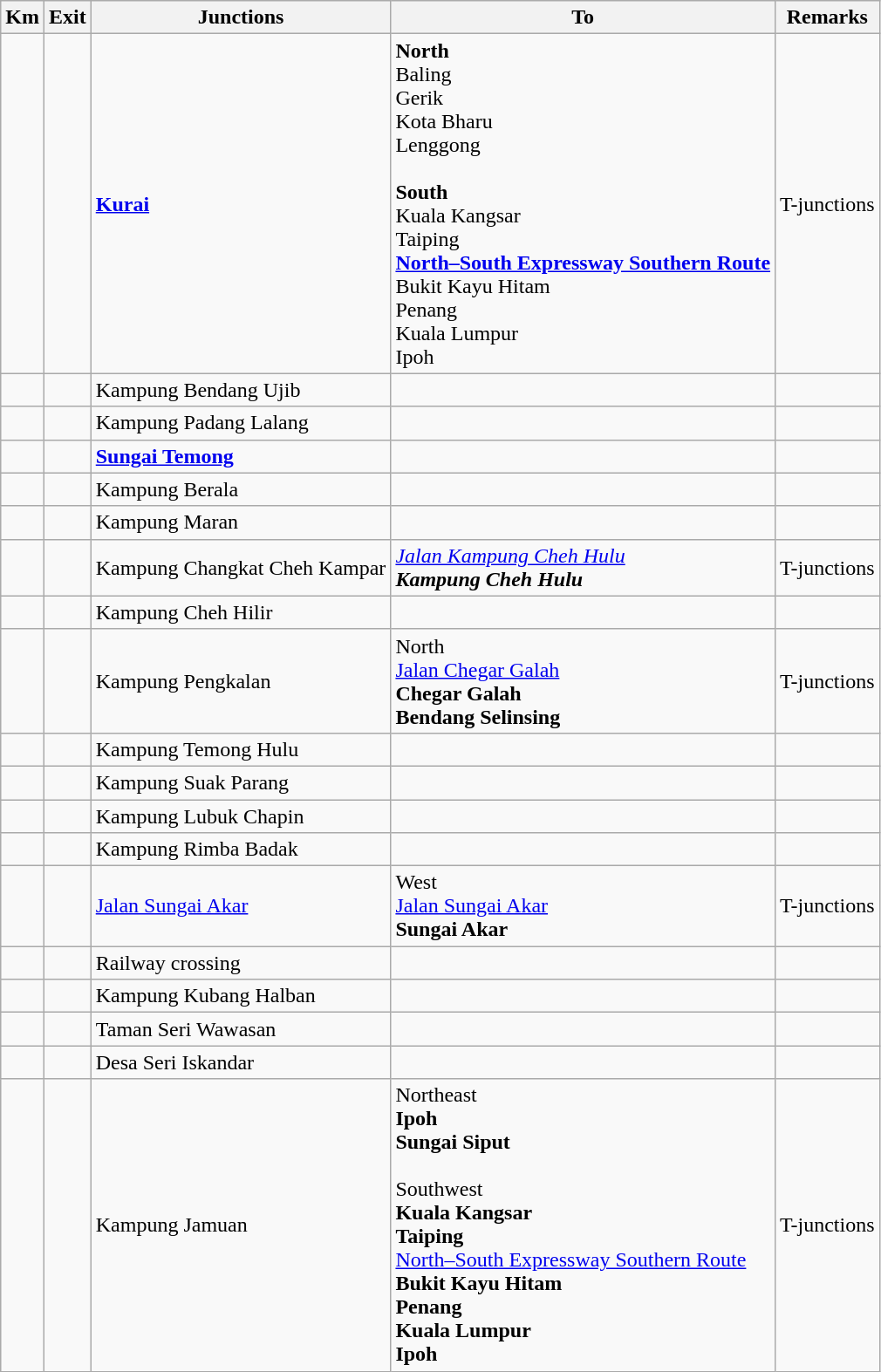<table class="wikitable">
<tr>
<th>Km</th>
<th>Exit</th>
<th>Junctions</th>
<th>To</th>
<th>Remarks</th>
</tr>
<tr>
<td></td>
<td></td>
<td><strong><a href='#'>Kurai</a></strong></td>
<td><strong>North</strong><br> Baling<br> Gerik<br> Kota Bharu<br> Lenggong<br><br><strong>South</strong><br> Kuala Kangsar<br> Taiping<br>  <strong><a href='#'>North–South Expressway Southern Route</a></strong><br>Bukit Kayu Hitam<br>Penang<br>Kuala Lumpur<br>Ipoh</td>
<td>T-junctions</td>
</tr>
<tr>
<td></td>
<td></td>
<td>Kampung Bendang Ujib</td>
<td></td>
<td></td>
</tr>
<tr>
<td></td>
<td></td>
<td>Kampung Padang Lalang</td>
<td></td>
<td></td>
</tr>
<tr>
<td></td>
<td></td>
<td><strong><a href='#'>Sungai Temong</a></strong></td>
<td></td>
<td></td>
</tr>
<tr>
<td></td>
<td></td>
<td>Kampung Berala</td>
<td></td>
<td></td>
</tr>
<tr>
<td></td>
<td></td>
<td>Kampung Maran</td>
<td></td>
<td></td>
</tr>
<tr>
<td></td>
<td></td>
<td>Kampung Changkat Cheh Kampar</td>
<td><em><a href='#'>Jalan Kampung Cheh Hulu</a><strong><br>Kampung Cheh Hulu<br></td>
<td>T-junctions</td>
</tr>
<tr>
<td></td>
<td></td>
<td>Kampung Cheh Hilir</td>
<td></td>
<td></td>
</tr>
<tr>
<td></td>
<td></td>
<td>Kampung Pengkalan</td>
<td></strong>North<strong><br> </strong><a href='#'>Jalan Chegar Galah</a><strong><br>Chegar Galah<br>Bendang Selinsing</td>
<td>T-junctions</td>
</tr>
<tr>
<td></td>
<td></td>
<td>Kampung Temong Hulu</td>
<td></td>
<td></td>
</tr>
<tr>
<td></td>
<td></td>
<td>Kampung Suak Parang</td>
<td></td>
<td></td>
</tr>
<tr>
<td></td>
<td></td>
<td>Kampung Lubuk Chapin</td>
<td></td>
<td></td>
</tr>
<tr>
<td></td>
<td></td>
<td>Kampung Rimba Badak</td>
<td></td>
<td></td>
</tr>
<tr>
<td></td>
<td></td>
<td><a href='#'>Jalan Sungai Akar</a></td>
<td></strong>West<strong><br> </strong><a href='#'>Jalan Sungai Akar</a><strong><br>Sungai Akar</td>
<td>T-junctions</td>
</tr>
<tr>
<td></td>
<td></td>
<td></strong>Railway crossing<strong></td>
<td></td>
<td></td>
</tr>
<tr>
<td></td>
<td></td>
<td>Kampung Kubang Halban</td>
<td></td>
<td></td>
</tr>
<tr>
<td></td>
<td></td>
<td>Taman Seri Wawasan</td>
<td></td>
<td></td>
</tr>
<tr>
<td></td>
<td></td>
<td>Desa Seri Iskandar</td>
<td></td>
<td></td>
</tr>
<tr>
<td></td>
<td></td>
<td></strong>Kampung Jamuan<strong></td>
<td></strong>Northeast<strong><br> Ipoh<br> Sungai Siput<br><br></strong>Southwest<strong><br> Kuala Kangsar<br> Taiping<br>  </strong><a href='#'>North–South Expressway Southern Route</a><strong><br>Bukit Kayu Hitam<br>Penang<br>Kuala Lumpur<br>Ipoh</td>
<td>T-junctions</td>
</tr>
</table>
